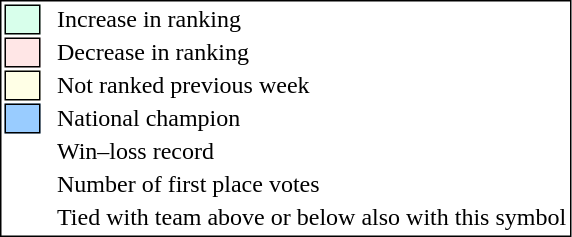<table style="border:1px solid black;">
<tr>
<td style="background:#D8FFEB; width:20px; border:1px solid black;"></td>
<td> </td>
<td>Increase in ranking</td>
</tr>
<tr>
<td style="background:#FFE6E6; width:20px; border:1px solid black;"></td>
<td> </td>
<td>Decrease in ranking</td>
</tr>
<tr>
<td style="background:#FFFFE6; width:20px; border:1px solid black;"></td>
<td> </td>
<td>Not ranked previous week</td>
</tr>
<tr>
<td style="background:#9cf; width:20px; border:1px solid black;"></td>
<td> </td>
<td>National champion</td>
</tr>
<tr>
<td></td>
<td> </td>
<td>Win–loss record</td>
</tr>
<tr>
<td></td>
<td> </td>
<td>Number of first place votes</td>
</tr>
<tr>
<td></td>
<td></td>
<td>Tied with team above or below also with this symbol</td>
</tr>
</table>
